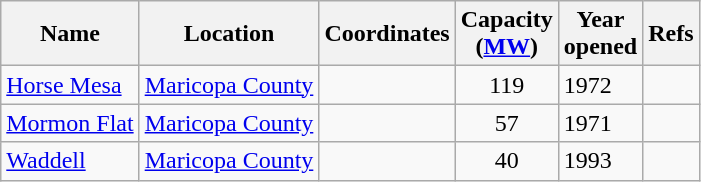<table class="wikitable sortable">
<tr>
<th>Name</th>
<th>Location</th>
<th>Coordinates</th>
<th>Capacity<br>(<a href='#'>MW</a>)</th>
<th>Year<br>opened</th>
<th>Refs</th>
</tr>
<tr>
<td><a href='#'>Horse Mesa</a></td>
<td><a href='#'>Maricopa County</a></td>
<td></td>
<td align=center>119</td>
<td>1972</td>
<td></td>
</tr>
<tr>
<td><a href='#'>Mormon Flat</a></td>
<td><a href='#'>Maricopa County</a></td>
<td></td>
<td align=center>57</td>
<td>1971</td>
<td></td>
</tr>
<tr>
<td><a href='#'>Waddell</a></td>
<td><a href='#'>Maricopa County</a></td>
<td></td>
<td align=center>40</td>
<td>1993</td>
<td></td>
</tr>
</table>
